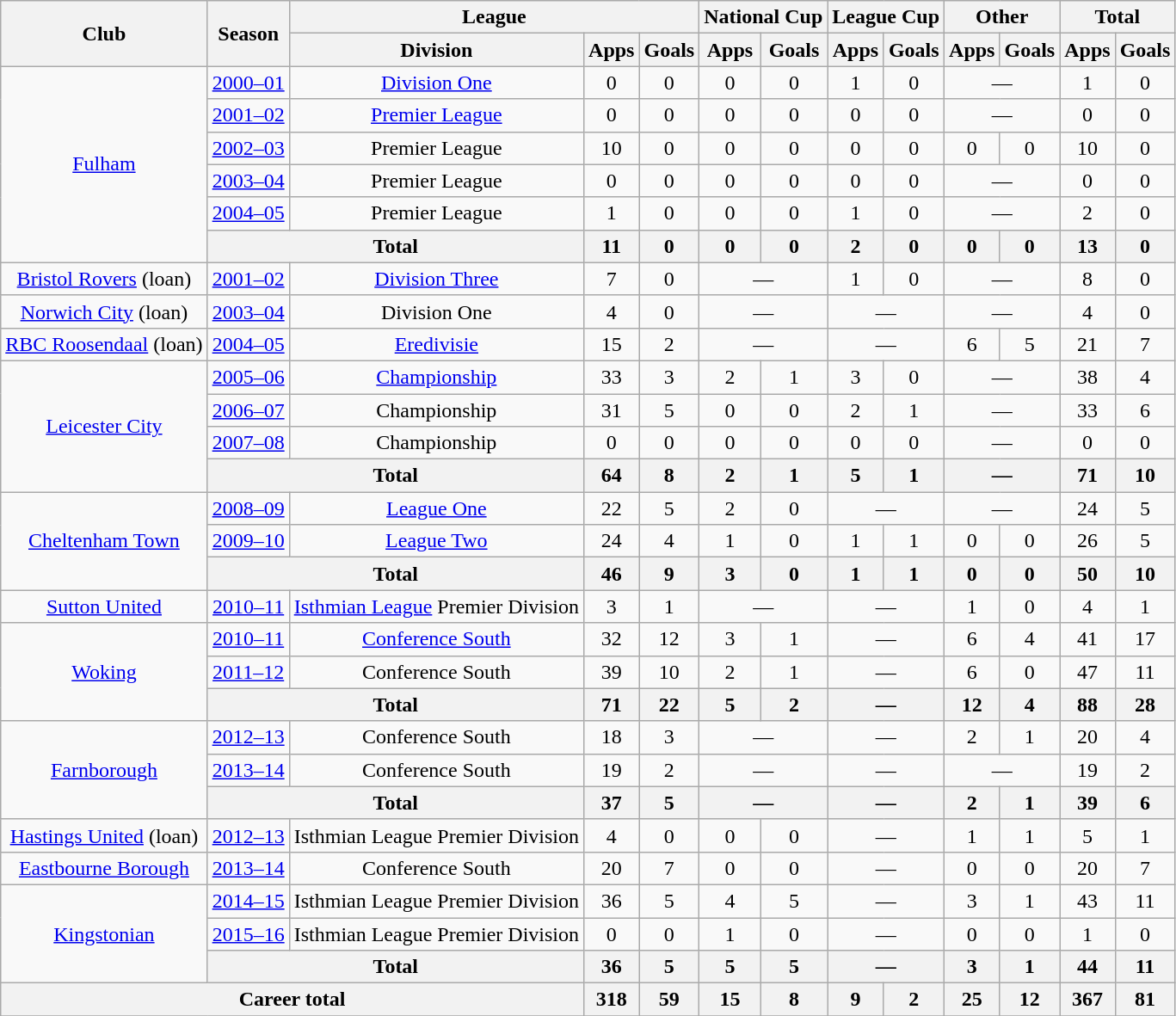<table class=wikitable style="text-align:center">
<tr>
<th rowspan="2">Club</th>
<th rowspan="2">Season</th>
<th colspan="3">League</th>
<th colspan="2">National Cup</th>
<th colspan="2">League Cup</th>
<th colspan="2">Other</th>
<th colspan="2">Total</th>
</tr>
<tr>
<th>Division</th>
<th>Apps</th>
<th>Goals</th>
<th>Apps</th>
<th>Goals</th>
<th>Apps</th>
<th>Goals</th>
<th>Apps</th>
<th>Goals</th>
<th>Apps</th>
<th>Goals</th>
</tr>
<tr>
<td rowspan="6"><a href='#'>Fulham</a></td>
<td><a href='#'>2000–01</a></td>
<td><a href='#'>Division One</a></td>
<td>0</td>
<td>0</td>
<td>0</td>
<td>0</td>
<td>1</td>
<td>0</td>
<td colspan="2">—</td>
<td>1</td>
<td>0</td>
</tr>
<tr>
<td><a href='#'>2001–02</a></td>
<td><a href='#'>Premier League</a></td>
<td>0</td>
<td>0</td>
<td>0</td>
<td>0</td>
<td>0</td>
<td>0</td>
<td colspan="2">—</td>
<td>0</td>
<td>0</td>
</tr>
<tr>
<td><a href='#'>2002–03</a></td>
<td>Premier League</td>
<td>10</td>
<td>0</td>
<td>0</td>
<td>0</td>
<td>0</td>
<td>0</td>
<td>0</td>
<td>0</td>
<td>10</td>
<td>0</td>
</tr>
<tr>
<td><a href='#'>2003–04</a></td>
<td>Premier League</td>
<td>0</td>
<td>0</td>
<td>0</td>
<td>0</td>
<td>0</td>
<td>0</td>
<td colspan="2">—</td>
<td>0</td>
<td>0</td>
</tr>
<tr>
<td><a href='#'>2004–05</a></td>
<td>Premier League</td>
<td>1</td>
<td>0</td>
<td>0</td>
<td>0</td>
<td>1</td>
<td>0</td>
<td colspan="2">—</td>
<td>2</td>
<td>0</td>
</tr>
<tr>
<th colspan="2">Total</th>
<th>11</th>
<th>0</th>
<th>0</th>
<th>0</th>
<th>2</th>
<th>0</th>
<th>0</th>
<th>0</th>
<th>13</th>
<th>0</th>
</tr>
<tr>
<td><a href='#'>Bristol Rovers</a> (loan)</td>
<td><a href='#'>2001–02</a></td>
<td><a href='#'>Division Three</a></td>
<td>7</td>
<td>0</td>
<td colspan="2">—</td>
<td>1</td>
<td>0</td>
<td colspan="2">—</td>
<td>8</td>
<td>0</td>
</tr>
<tr>
<td><a href='#'>Norwich City</a> (loan)</td>
<td><a href='#'>2003–04</a></td>
<td>Division One</td>
<td>4</td>
<td>0</td>
<td colspan="2">—</td>
<td colspan="2">—</td>
<td colspan="2">—</td>
<td>4</td>
<td>0</td>
</tr>
<tr>
<td><a href='#'>RBC Roosendaal</a> (loan)</td>
<td><a href='#'>2004–05</a></td>
<td><a href='#'>Eredivisie</a></td>
<td>15</td>
<td>2</td>
<td colspan="2">—</td>
<td colspan="2">—</td>
<td>6</td>
<td>5</td>
<td>21</td>
<td>7</td>
</tr>
<tr>
<td rowspan="4"><a href='#'>Leicester City</a></td>
<td><a href='#'>2005–06</a></td>
<td><a href='#'>Championship</a></td>
<td>33</td>
<td>3</td>
<td>2</td>
<td>1</td>
<td>3</td>
<td>0</td>
<td colspan="2">—</td>
<td>38</td>
<td>4</td>
</tr>
<tr>
<td><a href='#'>2006–07</a></td>
<td>Championship</td>
<td>31</td>
<td>5</td>
<td>0</td>
<td>0</td>
<td>2</td>
<td>1</td>
<td colspan="2">—</td>
<td>33</td>
<td>6</td>
</tr>
<tr>
<td><a href='#'>2007–08</a></td>
<td>Championship</td>
<td>0</td>
<td>0</td>
<td>0</td>
<td>0</td>
<td>0</td>
<td>0</td>
<td colspan="2">—</td>
<td>0</td>
<td>0</td>
</tr>
<tr>
<th colspan="2">Total</th>
<th>64</th>
<th>8</th>
<th>2</th>
<th>1</th>
<th>5</th>
<th>1</th>
<th colspan="2">—</th>
<th>71</th>
<th>10</th>
</tr>
<tr>
<td rowspan="3"><a href='#'>Cheltenham Town</a></td>
<td><a href='#'>2008–09</a></td>
<td><a href='#'>League One</a></td>
<td>22</td>
<td>5</td>
<td>2</td>
<td>0</td>
<td colspan="2">—</td>
<td colspan="2">—</td>
<td>24</td>
<td>5</td>
</tr>
<tr>
<td><a href='#'>2009–10</a></td>
<td><a href='#'>League Two</a></td>
<td>24</td>
<td>4</td>
<td>1</td>
<td>0</td>
<td>1</td>
<td>1</td>
<td>0</td>
<td>0</td>
<td>26</td>
<td>5</td>
</tr>
<tr>
<th colspan="2">Total</th>
<th>46</th>
<th>9</th>
<th>3</th>
<th>0</th>
<th>1</th>
<th>1</th>
<th>0</th>
<th>0</th>
<th>50</th>
<th>10</th>
</tr>
<tr>
<td><a href='#'>Sutton United</a></td>
<td><a href='#'>2010–11</a></td>
<td><a href='#'>Isthmian League</a> Premier Division</td>
<td>3</td>
<td>1</td>
<td colspan="2">—</td>
<td colspan="2">—</td>
<td>1</td>
<td>0</td>
<td>4</td>
<td>1</td>
</tr>
<tr>
<td rowspan="3"><a href='#'>Woking</a></td>
<td><a href='#'>2010–11</a></td>
<td><a href='#'>Conference South</a></td>
<td>32</td>
<td>12</td>
<td>3</td>
<td>1</td>
<td colspan="2">—</td>
<td>6</td>
<td>4</td>
<td>41</td>
<td>17</td>
</tr>
<tr>
<td><a href='#'>2011–12</a></td>
<td>Conference South</td>
<td>39</td>
<td>10</td>
<td>2</td>
<td>1</td>
<td colspan="2">—</td>
<td>6</td>
<td>0</td>
<td>47</td>
<td>11</td>
</tr>
<tr>
<th colspan="2">Total</th>
<th>71</th>
<th>22</th>
<th>5</th>
<th>2</th>
<th colspan="2">—</th>
<th>12</th>
<th>4</th>
<th>88</th>
<th>28</th>
</tr>
<tr>
<td rowspan="3"><a href='#'>Farnborough</a></td>
<td><a href='#'>2012–13</a></td>
<td>Conference South</td>
<td>18</td>
<td>3</td>
<td colspan="2">—</td>
<td colspan="2">—</td>
<td>2</td>
<td>1</td>
<td>20</td>
<td>4</td>
</tr>
<tr>
<td><a href='#'>2013–14</a></td>
<td>Conference South</td>
<td>19</td>
<td>2</td>
<td colspan="2">—</td>
<td colspan="2">—</td>
<td colspan="2">—</td>
<td>19</td>
<td>2</td>
</tr>
<tr>
<th colspan="2">Total</th>
<th>37</th>
<th>5</th>
<th colspan="2">—</th>
<th colspan="2">—</th>
<th>2</th>
<th>1</th>
<th>39</th>
<th>6</th>
</tr>
<tr>
<td><a href='#'>Hastings United</a> (loan)</td>
<td><a href='#'>2012–13</a></td>
<td>Isthmian League Premier Division</td>
<td>4</td>
<td>0</td>
<td>0</td>
<td>0</td>
<td colspan="2">—</td>
<td>1</td>
<td>1</td>
<td>5</td>
<td>1</td>
</tr>
<tr>
<td><a href='#'>Eastbourne Borough</a></td>
<td><a href='#'>2013–14</a></td>
<td>Conference South</td>
<td>20</td>
<td>7</td>
<td>0</td>
<td>0</td>
<td colspan="2">—</td>
<td>0</td>
<td>0</td>
<td>20</td>
<td>7</td>
</tr>
<tr>
<td rowspan="3"><a href='#'>Kingstonian</a></td>
<td><a href='#'>2014–15</a></td>
<td>Isthmian League Premier Division</td>
<td>36</td>
<td>5</td>
<td>4</td>
<td>5</td>
<td colspan="2">—</td>
<td>3</td>
<td>1</td>
<td>43</td>
<td>11</td>
</tr>
<tr>
<td><a href='#'>2015–16</a></td>
<td>Isthmian League Premier Division</td>
<td>0</td>
<td>0</td>
<td>1</td>
<td>0</td>
<td colspan="2">—</td>
<td>0</td>
<td>0</td>
<td>1</td>
<td>0</td>
</tr>
<tr>
<th colspan="2">Total</th>
<th>36</th>
<th>5</th>
<th>5</th>
<th>5</th>
<th colspan="2">—</th>
<th>3</th>
<th>1</th>
<th>44</th>
<th>11</th>
</tr>
<tr>
<th colspan="3">Career total</th>
<th>318</th>
<th>59</th>
<th>15</th>
<th>8</th>
<th>9</th>
<th>2</th>
<th>25</th>
<th>12</th>
<th>367</th>
<th>81</th>
</tr>
<tr>
</tr>
</table>
